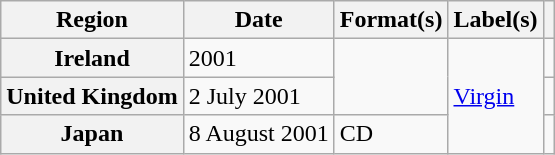<table class="wikitable plainrowheaders">
<tr>
<th scope="col">Region</th>
<th scope="col">Date</th>
<th scope="col">Format(s)</th>
<th scope="col">Label(s)</th>
<th scope="col"></th>
</tr>
<tr>
<th scope="row">Ireland</th>
<td>2001</td>
<td rowspan="2"></td>
<td rowspan="3"><a href='#'>Virgin</a></td>
<td></td>
</tr>
<tr>
<th scope="row">United Kingdom</th>
<td>2 July 2001</td>
<td></td>
</tr>
<tr>
<th scope="row">Japan</th>
<td>8 August 2001</td>
<td>CD</td>
<td></td>
</tr>
</table>
